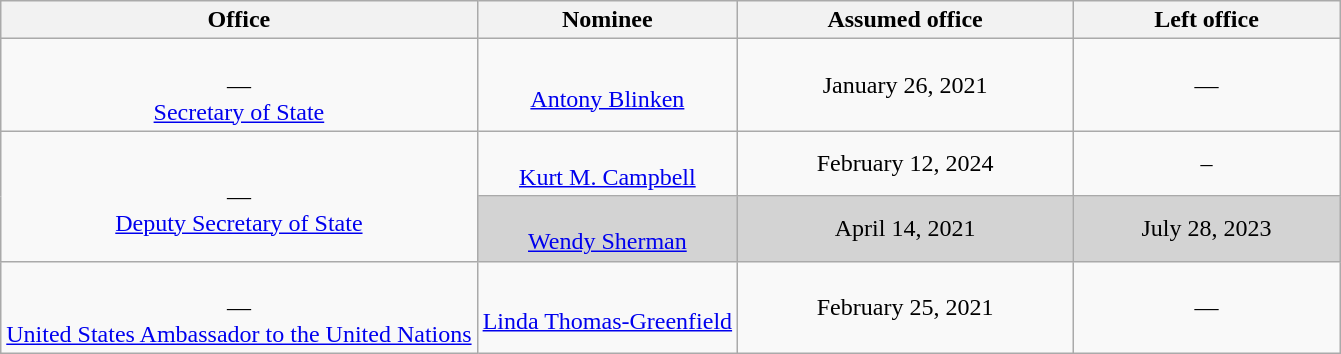<table class="wikitable sortable" style="text-align:center">
<tr>
<th>Office</th>
<th>Nominee</th>
<th style="width:25%;" data-sort-type="date">Assumed office</th>
<th style="width:20%;" data-sort-type="date">Left office</th>
</tr>
<tr>
<td><br>—<br><a href='#'>Secretary of State</a></td>
<td><br><a href='#'>Antony Blinken</a></td>
<td>January 26, 2021<br></td>
<td>—</td>
</tr>
<tr>
<td rowspan="2"><br>—<br><a href='#'>Deputy Secretary of State</a></td>
<td><br><a href='#'>Kurt M. Campbell</a></td>
<td>February 12, 2024<br></td>
<td>–</td>
</tr>
<tr style="background:lightgray;">
<td><br><a href='#'>Wendy Sherman</a></td>
<td>April 14, 2021<br></td>
<td>July 28, 2023</td>
</tr>
<tr>
<td><br>—<br><a href='#'>United States Ambassador to the United Nations</a></td>
<td><br><a href='#'>Linda Thomas-Greenfield</a></td>
<td>February 25, 2021<br></td>
<td>—</td>
</tr>
</table>
